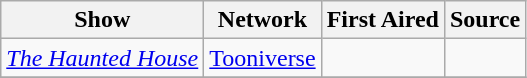<table class="wikitable sortable">
<tr>
<th scope="col">Show</th>
<th scope="col">Network</th>
<th scope="col">First Aired</th>
<th class="unsortable" scope="col">Source</th>
</tr>
<tr>
<td><em><a href='#'>The Haunted House</a></em></td>
<td><a href='#'>Tooniverse</a></td>
<td></td>
<td></td>
</tr>
<tr>
</tr>
</table>
